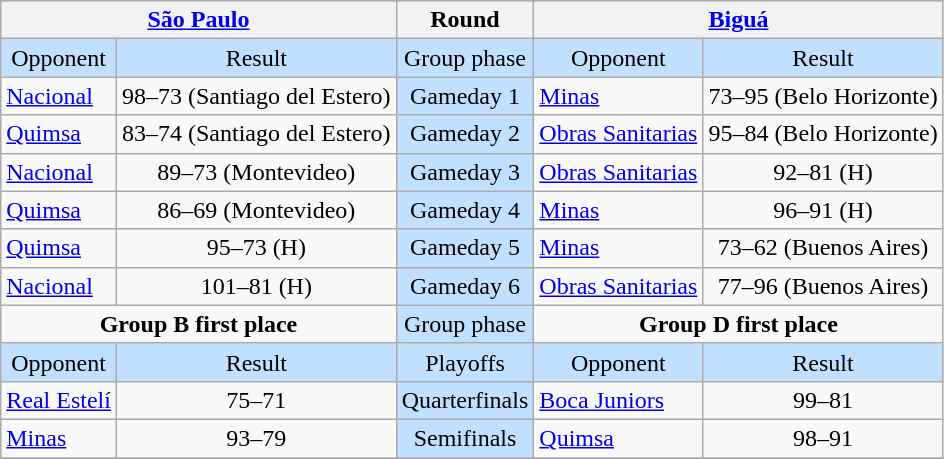<table class="wikitable" style="text-align:center">
<tr>
<th colspan="2"> <a href='#'>São Paulo</a></th>
<th>Round</th>
<th colspan="2"> <a href='#'>Biguá</a></th>
</tr>
<tr style="background:#C1E0FF">
<td>Opponent</td>
<td>Result</td>
<td>Group phase</td>
<td>Opponent</td>
<td>Result</td>
</tr>
<tr>
<td style="text-align:left"> <a href='#'>Nacional</a></td>
<td>98–73 (Santiago del Estero)</td>
<td style="background:#C1E0FF">Gameday 1</td>
<td style="text-align:left"> <a href='#'>Minas</a></td>
<td>73–95 (Belo Horizonte)</td>
</tr>
<tr>
<td style="text-align:left"> <a href='#'>Quimsa</a></td>
<td>83–74 (Santiago del Estero)</td>
<td style="background:#C1E0FF">Gameday 2</td>
<td style="text-align:left"> <a href='#'>Obras Sanitarias</a></td>
<td>95–84 (Belo Horizonte)</td>
</tr>
<tr>
<td style="text-align:left"> <a href='#'>Nacional</a></td>
<td>89–73 (Montevideo)</td>
<td style="background:#C1E0FF">Gameday 3</td>
<td style="text-align:left"> <a href='#'>Obras Sanitarias</a></td>
<td>92–81 (H)</td>
</tr>
<tr>
<td style="text-align:left"> <a href='#'>Quimsa</a></td>
<td>86–69 (Montevideo)</td>
<td style="background:#C1E0FF">Gameday 4</td>
<td style="text-align:left"> <a href='#'>Minas</a></td>
<td>96–91 (H)</td>
</tr>
<tr>
<td style="text-align:left"> <a href='#'>Quimsa</a></td>
<td>95–73 (H)</td>
<td style="background:#C1E0FF">Gameday 5</td>
<td style="text-align:left"> <a href='#'>Minas</a></td>
<td>73–62 (Buenos Aires)</td>
</tr>
<tr>
<td style="text-align:left"> <a href='#'>Nacional</a></td>
<td>101–81 (H)</td>
<td style="background:#C1E0FF">Gameday 6</td>
<td style="text-align:left"> <a href='#'>Obras Sanitarias</a></td>
<td>77–96 (Buenos Aires)</td>
</tr>
<tr>
<td colspan="2" style="vertical-align:top; text-align:center;"><strong>Group B first place</strong><br></td>
<td style="background:#C1E0FF">Group phase</td>
<td colspan="2" style="vertical-align:top"><strong>Group D first place</strong><br></td>
</tr>
<tr style="background:#C1E0FF">
<td>Opponent</td>
<td>Result</td>
<td>Playoffs</td>
<td>Opponent</td>
<td>Result</td>
</tr>
<tr>
<td style="text-align:left"> <a href='#'>Real Estelí</a></td>
<td>75–71</td>
<td style="background:#C1E0FF">Quarterfinals</td>
<td style="text-align:left"> <a href='#'>Boca Juniors</a></td>
<td>99–81</td>
</tr>
<tr>
<td style="text-align:left"> <a href='#'>Minas</a></td>
<td>93–79</td>
<td style="background:#C1E0FF">Semifinals</td>
<td style="text-align:left"> <a href='#'>Quimsa</a></td>
<td>98–91</td>
</tr>
<tr>
</tr>
</table>
